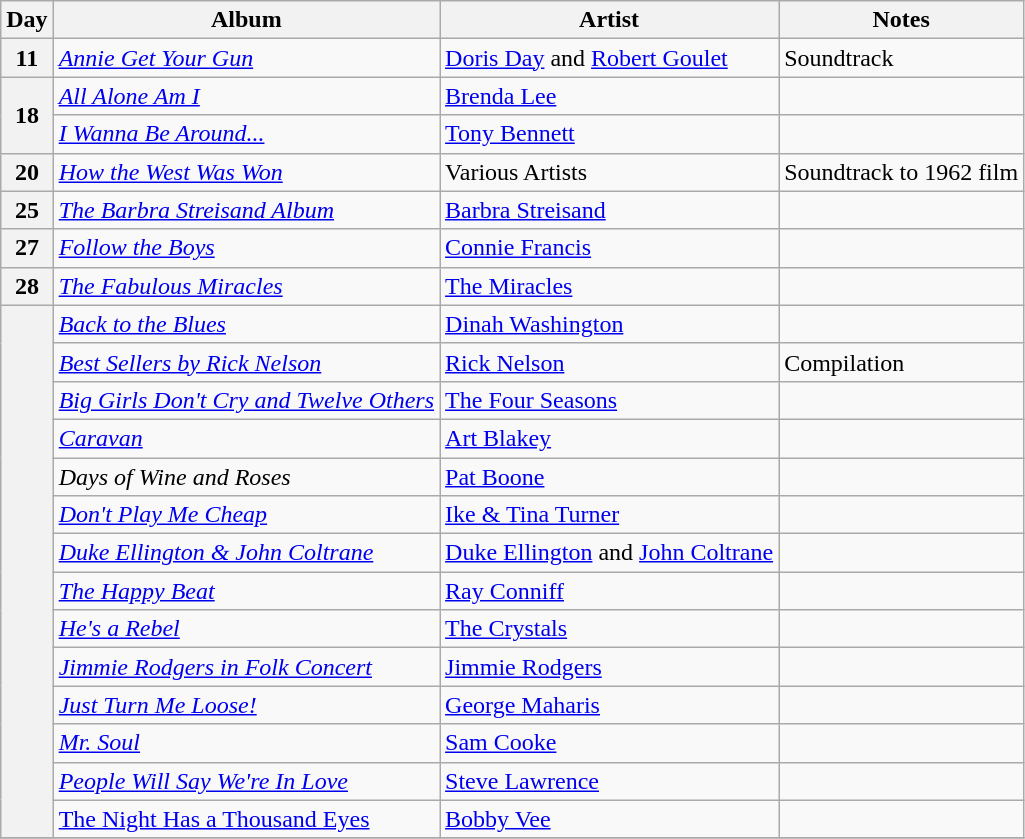<table class="wikitable sortable">
<tr>
<th scope="col">Day</th>
<th scope="col">Album</th>
<th scope="col">Artist</th>
<th scope="col" class="unsortable">Notes</th>
</tr>
<tr>
<th scope="row">11</th>
<td><em><a href='#'>Annie Get Your Gun</a></em></td>
<td><a href='#'>Doris Day</a> and <a href='#'>Robert Goulet</a></td>
<td>Soundtrack</td>
</tr>
<tr>
<th scope="row" rowspan="2">18</th>
<td><em><a href='#'>All Alone Am I</a></em></td>
<td><a href='#'>Brenda Lee</a></td>
<td></td>
</tr>
<tr>
<td><em><a href='#'>I Wanna Be Around...</a></em></td>
<td><a href='#'>Tony Bennett</a></td>
<td></td>
</tr>
<tr>
<th scope="row">20</th>
<td><em><a href='#'>How the West Was Won</a></em></td>
<td>Various Artists</td>
<td>Soundtrack to 1962 film</td>
</tr>
<tr>
<th scope="row">25</th>
<td><em><a href='#'>The Barbra Streisand Album</a></em></td>
<td><a href='#'>Barbra Streisand</a></td>
<td></td>
</tr>
<tr>
<th scope="row">27</th>
<td><em><a href='#'>Follow the Boys</a></em></td>
<td><a href='#'>Connie Francis</a></td>
<td></td>
</tr>
<tr>
<th scope="row">28</th>
<td><em><a href='#'>The Fabulous Miracles</a></em></td>
<td><a href='#'>The Miracles</a></td>
<td></td>
</tr>
<tr>
<th rowspan="14" scope="row"></th>
<td><em><a href='#'>Back to the Blues</a></em></td>
<td><a href='#'>Dinah Washington</a></td>
<td></td>
</tr>
<tr>
<td><em><a href='#'>Best Sellers by Rick Nelson</a></em></td>
<td><a href='#'>Rick Nelson</a></td>
<td>Compilation</td>
</tr>
<tr>
<td><em><a href='#'>Big Girls Don't Cry and Twelve Others</a></em></td>
<td><a href='#'>The Four Seasons</a></td>
<td></td>
</tr>
<tr>
<td><em><a href='#'>Caravan</a></em></td>
<td><a href='#'>Art Blakey</a></td>
<td></td>
</tr>
<tr>
<td><em>Days of Wine and Roses</em></td>
<td><a href='#'>Pat Boone</a></td>
<td></td>
</tr>
<tr>
<td><em><a href='#'>Don't Play Me Cheap</a></em></td>
<td><a href='#'>Ike & Tina Turner</a></td>
<td></td>
</tr>
<tr>
<td><em><a href='#'>Duke Ellington & John Coltrane</a></em></td>
<td><a href='#'>Duke Ellington</a> and <a href='#'>John Coltrane</a></td>
<td></td>
</tr>
<tr>
<td><em><a href='#'>The Happy Beat</a></em></td>
<td><a href='#'>Ray Conniff</a></td>
<td></td>
</tr>
<tr>
<td><em><a href='#'>He's a Rebel</a></em></td>
<td><a href='#'>The Crystals</a></td>
<td></td>
</tr>
<tr>
<td><em><a href='#'>Jimmie Rodgers in Folk Concert</a></em></td>
<td><a href='#'>Jimmie Rodgers</a></td>
<td></td>
</tr>
<tr>
<td><em><a href='#'>Just Turn Me Loose!</a></em></td>
<td><a href='#'>George Maharis</a></td>
<td></td>
</tr>
<tr>
<td><em><a href='#'>Mr. Soul</a></em></td>
<td><a href='#'>Sam Cooke</a></td>
<td></td>
</tr>
<tr>
<td><em><a href='#'>People Will Say We're In Love</a></em></td>
<td><a href='#'>Steve Lawrence</a></td>
<td></td>
</tr>
<tr>
<td><a href='#'>The Night Has a Thousand Eyes</a></td>
<td><a href='#'>Bobby Vee</a></td>
<td></td>
</tr>
<tr>
</tr>
</table>
